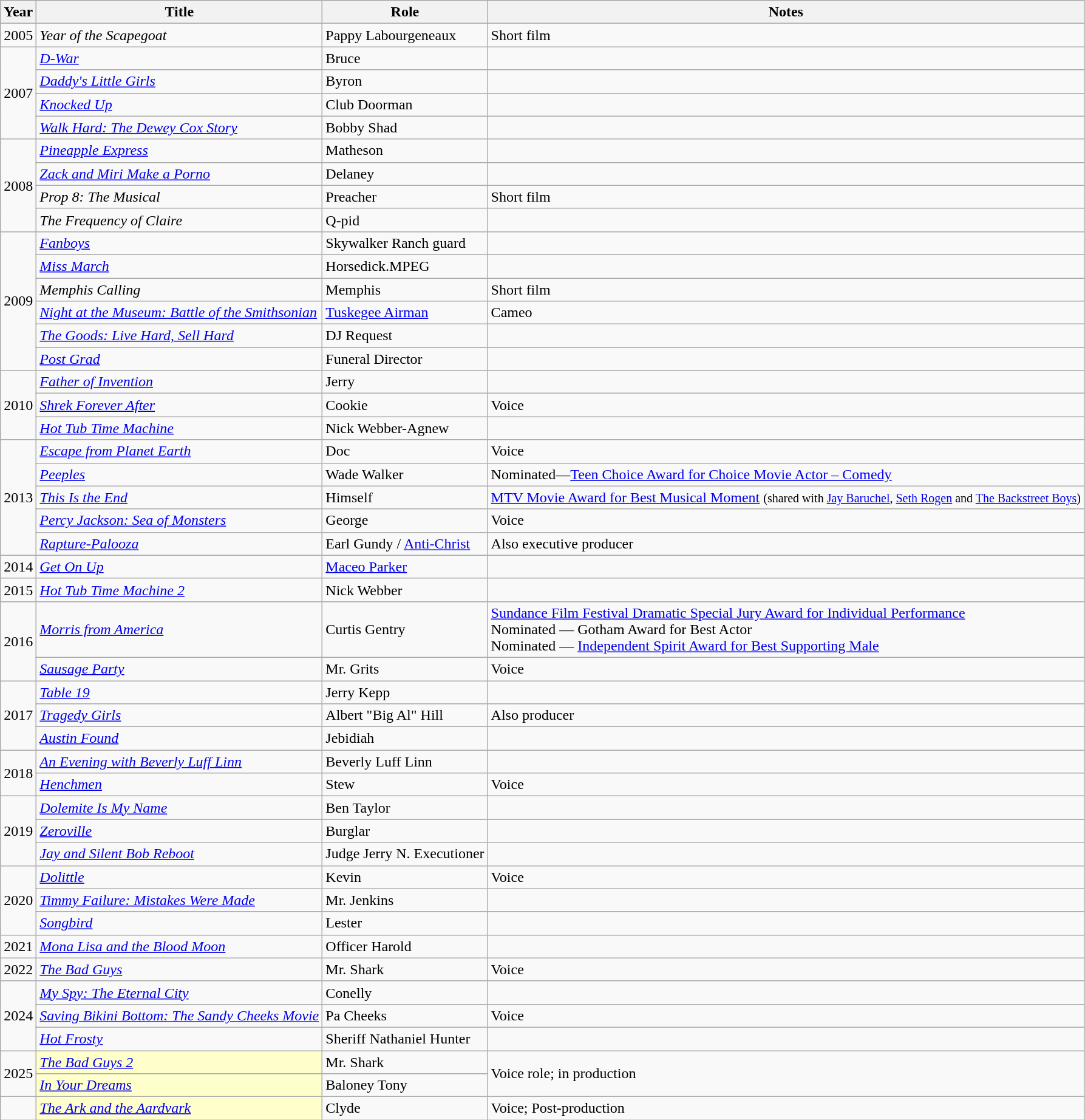<table class="wikitable sortable">
<tr>
<th>Year</th>
<th>Title</th>
<th>Role</th>
<th>Notes<br></th>
</tr>
<tr>
<td>2005</td>
<td><em>Year of the Scapegoat</em></td>
<td>Pappy Labourgeneaux</td>
<td>Short film</td>
</tr>
<tr>
<td rowspan="4">2007</td>
<td><em><a href='#'>D-War</a></em></td>
<td>Bruce</td>
<td></td>
</tr>
<tr>
<td><em><a href='#'>Daddy's Little Girls</a></em></td>
<td>Byron</td>
<td></td>
</tr>
<tr>
<td><em><a href='#'>Knocked Up</a></em></td>
<td>Club Doorman</td>
<td></td>
</tr>
<tr>
<td><em><a href='#'>Walk Hard: The Dewey Cox Story</a></em></td>
<td>Bobby Shad</td>
<td></td>
</tr>
<tr>
<td rowspan="4">2008</td>
<td><em><a href='#'>Pineapple Express</a></em></td>
<td>Matheson</td>
<td></td>
</tr>
<tr>
<td><em><a href='#'>Zack and Miri Make a Porno</a></em></td>
<td>Delaney</td>
<td></td>
</tr>
<tr>
<td><em>Prop 8: The Musical</em></td>
<td>Preacher</td>
<td>Short film</td>
</tr>
<tr>
<td><em>The Frequency of Claire</em></td>
<td>Q-pid</td>
<td></td>
</tr>
<tr>
<td rowspan="6">2009</td>
<td><em><a href='#'>Fanboys</a></em></td>
<td>Skywalker Ranch guard</td>
<td></td>
</tr>
<tr>
<td><em><a href='#'>Miss March</a></em></td>
<td>Horsedick.MPEG</td>
<td></td>
</tr>
<tr>
<td><em>Memphis Calling</em></td>
<td>Memphis</td>
<td>Short film</td>
</tr>
<tr>
<td><em><a href='#'>Night at the Museum: Battle of the Smithsonian</a></em></td>
<td><a href='#'>Tuskegee Airman</a></td>
<td>Cameo</td>
</tr>
<tr>
<td><em><a href='#'>The Goods: Live Hard, Sell Hard</a></em></td>
<td>DJ Request</td>
<td></td>
</tr>
<tr>
<td><em><a href='#'>Post Grad</a></em></td>
<td>Funeral Director</td>
<td></td>
</tr>
<tr>
<td rowspan="3">2010</td>
<td><em><a href='#'>Father of Invention</a></em></td>
<td>Jerry</td>
<td></td>
</tr>
<tr>
<td><em><a href='#'>Shrek Forever After</a></em></td>
<td>Cookie</td>
<td>Voice</td>
</tr>
<tr>
<td><em><a href='#'>Hot Tub Time Machine</a></em></td>
<td>Nick Webber-Agnew</td>
<td></td>
</tr>
<tr>
<td rowspan="5">2013</td>
<td><em><a href='#'>Escape from Planet Earth</a></em></td>
<td>Doc</td>
<td>Voice</td>
</tr>
<tr>
<td><em><a href='#'>Peeples</a></em></td>
<td>Wade Walker</td>
<td>Nominated—<a href='#'>Teen Choice Award for Choice Movie Actor – Comedy</a></td>
</tr>
<tr>
<td><em><a href='#'>This Is the End</a></em></td>
<td>Himself</td>
<td><a href='#'>MTV Movie Award for Best Musical Moment</a> <small>(shared with <a href='#'>Jay Baruchel</a>, <a href='#'>Seth Rogen</a> and <a href='#'>The Backstreet Boys</a>)</small></td>
</tr>
<tr>
<td><em><a href='#'>Percy Jackson: Sea of Monsters</a></em></td>
<td>George</td>
<td>Voice</td>
</tr>
<tr>
<td><em><a href='#'>Rapture-Palooza</a></em></td>
<td>Earl Gundy / <a href='#'>Anti-Christ</a></td>
<td>Also executive producer</td>
</tr>
<tr>
<td>2014</td>
<td><em><a href='#'>Get On Up</a></em></td>
<td><a href='#'>Maceo Parker</a></td>
<td></td>
</tr>
<tr>
<td>2015</td>
<td><em><a href='#'>Hot Tub Time Machine 2</a></em></td>
<td>Nick Webber</td>
<td></td>
</tr>
<tr>
<td rowspan="2">2016</td>
<td><em><a href='#'>Morris from America</a></em></td>
<td>Curtis Gentry</td>
<td><a href='#'>Sundance Film Festival Dramatic Special Jury Award for Individual Performance</a><br>Nominated — Gotham Award for Best Actor<br>Nominated — <a href='#'>Independent Spirit Award for Best Supporting Male</a></td>
</tr>
<tr>
<td><em><a href='#'>Sausage Party</a></em></td>
<td>Mr. Grits</td>
<td>Voice</td>
</tr>
<tr>
<td rowspan="3">2017</td>
<td><em><a href='#'>Table 19</a></em></td>
<td>Jerry Kepp</td>
<td></td>
</tr>
<tr>
<td><em><a href='#'>Tragedy Girls</a></em></td>
<td>Albert "Big Al" Hill</td>
<td>Also producer</td>
</tr>
<tr>
<td><em><a href='#'>Austin Found</a></em></td>
<td>Jebidiah</td>
<td></td>
</tr>
<tr>
<td rowspan="2">2018</td>
<td><em><a href='#'>An Evening with Beverly Luff Linn</a></em></td>
<td>Beverly Luff Linn</td>
<td></td>
</tr>
<tr>
<td><em><a href='#'>Henchmen</a></em></td>
<td>Stew</td>
<td>Voice</td>
</tr>
<tr>
<td rowspan="3">2019</td>
<td><em><a href='#'>Dolemite Is My Name</a></em></td>
<td>Ben Taylor</td>
<td></td>
</tr>
<tr>
<td><em><a href='#'>Zeroville</a></em></td>
<td>Burglar</td>
<td></td>
</tr>
<tr>
<td><em><a href='#'>Jay and Silent Bob Reboot</a></em></td>
<td>Judge Jerry N. Executioner</td>
<td></td>
</tr>
<tr>
<td rowspan="3">2020</td>
<td><em><a href='#'>Dolittle</a></em></td>
<td>Kevin</td>
<td>Voice</td>
</tr>
<tr>
<td><em><a href='#'>Timmy Failure: Mistakes Were Made</a></em></td>
<td>Mr. Jenkins</td>
<td></td>
</tr>
<tr>
<td><em><a href='#'>Songbird</a></em></td>
<td>Lester</td>
<td></td>
</tr>
<tr>
<td>2021</td>
<td><em><a href='#'>Mona Lisa and the Blood Moon</a></em></td>
<td>Officer Harold</td>
<td></td>
</tr>
<tr>
<td>2022</td>
<td><em><a href='#'>The Bad Guys</a></em></td>
<td>Mr. Shark</td>
<td>Voice</td>
</tr>
<tr>
<td rowspan="3">2024</td>
<td><em><a href='#'>My Spy: The Eternal City</a></em></td>
<td>Conelly</td>
<td></td>
</tr>
<tr>
<td><em><a href='#'>Saving Bikini Bottom: The Sandy Cheeks Movie</a></em></td>
<td>Pa Cheeks</td>
<td>Voice</td>
</tr>
<tr>
<td><em><a href='#'>Hot Frosty</a></em></td>
<td>Sheriff Nathaniel Hunter</td>
<td></td>
</tr>
<tr>
<td rowspan="2">2025</td>
<td style="background:#FFFFCC;"><em><a href='#'>The Bad Guys 2</a></em> </td>
<td>Mr. Shark</td>
<td rowspan="2">Voice role; in production</td>
</tr>
<tr>
<td style="background:#FFFFCC;"><em><a href='#'>In Your Dreams</a></em> </td>
<td>Baloney Tony</td>
</tr>
<tr>
<td></td>
<td style="background:#FFFFCC;"><em><a href='#'>The Ark and the Aardvark</a></em> </td>
<td>Clyde</td>
<td>Voice; Post-production</td>
</tr>
</table>
